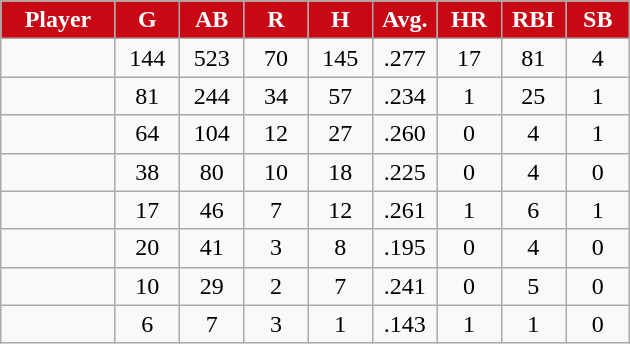<table class="wikitable sortable">
<tr>
<th style="background:#C80815;color:#FFFFFF;" width="16%">Player</th>
<th style="background:#C80815;color:#FFFFFF;" width="9%">G</th>
<th style="background:#C80815;color:#FFFFFF;" width="9%">AB</th>
<th style="background:#C80815;color:#FFFFFF;" width="9%">R</th>
<th style="background:#C80815;color:#FFFFFF;" width="9%">H</th>
<th style="background:#C80815;color:#FFFFFF;" width="9%">Avg.</th>
<th style="background:#C80815;color:#FFFFFF;" width="9%">HR</th>
<th style="background:#C80815;color:#FFFFFF;" width="9%">RBI</th>
<th style="background:#C80815;color:#FFFFFF;" width="9%">SB</th>
</tr>
<tr align="center">
<td></td>
<td>144</td>
<td>523</td>
<td>70</td>
<td>145</td>
<td>.277</td>
<td>17</td>
<td>81</td>
<td>4</td>
</tr>
<tr align="center">
<td></td>
<td>81</td>
<td>244</td>
<td>34</td>
<td>57</td>
<td>.234</td>
<td>1</td>
<td>25</td>
<td>1</td>
</tr>
<tr align="center">
<td></td>
<td>64</td>
<td>104</td>
<td>12</td>
<td>27</td>
<td>.260</td>
<td>0</td>
<td>4</td>
<td>1</td>
</tr>
<tr align="center">
<td></td>
<td>38</td>
<td>80</td>
<td>10</td>
<td>18</td>
<td>.225</td>
<td>0</td>
<td>4</td>
<td>0</td>
</tr>
<tr align="center">
<td></td>
<td>17</td>
<td>46</td>
<td>7</td>
<td>12</td>
<td>.261</td>
<td>1</td>
<td>6</td>
<td>1</td>
</tr>
<tr align="center">
<td></td>
<td>20</td>
<td>41</td>
<td>3</td>
<td>8</td>
<td>.195</td>
<td>0</td>
<td>4</td>
<td>0</td>
</tr>
<tr align="center">
<td></td>
<td>10</td>
<td>29</td>
<td>2</td>
<td>7</td>
<td>.241</td>
<td>0</td>
<td>5</td>
<td>0</td>
</tr>
<tr align="center">
<td></td>
<td>6</td>
<td>7</td>
<td>3</td>
<td>1</td>
<td>.143</td>
<td>1</td>
<td>1</td>
<td>0</td>
</tr>
</table>
